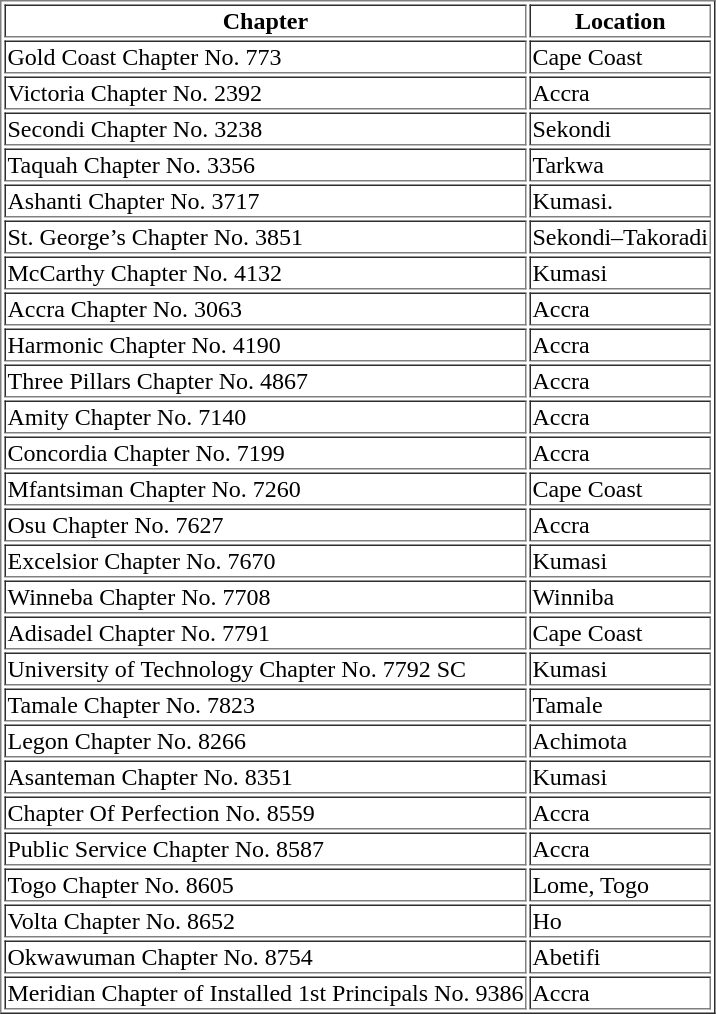<table class="sortable" border="1">
<tr>
<th>Chapter</th>
<th>Location</th>
</tr>
<tr>
<td>Gold Coast Chapter No. 773</td>
<td>Cape Coast</td>
</tr>
<tr>
<td>Victoria Chapter No. 2392</td>
<td>Accra</td>
</tr>
<tr>
<td>Secondi Chapter No. 3238</td>
<td>Sekondi</td>
</tr>
<tr>
<td>Taquah Chapter No. 3356</td>
<td>Tarkwa</td>
</tr>
<tr>
<td>Ashanti Chapter No. 3717</td>
<td>Kumasi.</td>
</tr>
<tr>
<td>St. George’s Chapter No. 3851</td>
<td>Sekondi–Takoradi</td>
</tr>
<tr>
<td>McCarthy Chapter No. 4132</td>
<td>Kumasi</td>
</tr>
<tr>
<td>Accra Chapter No. 3063</td>
<td>Accra</td>
</tr>
<tr>
<td>Harmonic Chapter No. 4190</td>
<td>Accra</td>
</tr>
<tr>
<td>Three Pillars Chapter No. 4867</td>
<td>Accra</td>
</tr>
<tr>
<td>Amity Chapter No. 7140</td>
<td>Accra</td>
</tr>
<tr>
<td>Concordia Chapter No. 7199</td>
<td>Accra</td>
</tr>
<tr>
<td>Mfantsiman Chapter No. 7260</td>
<td>Cape Coast</td>
</tr>
<tr>
<td>Osu Chapter No. 7627</td>
<td>Accra</td>
</tr>
<tr>
<td>Excelsior Chapter No. 7670</td>
<td>Kumasi</td>
</tr>
<tr>
<td>Winneba Chapter No. 7708</td>
<td>Winniba</td>
</tr>
<tr>
<td>Adisadel Chapter No. 7791</td>
<td>Cape Coast</td>
</tr>
<tr>
<td>University of Technology Chapter No. 7792 SC</td>
<td>Kumasi</td>
</tr>
<tr>
<td>Tamale Chapter No. 7823</td>
<td>Tamale</td>
</tr>
<tr>
<td>Legon Chapter No. 8266</td>
<td>Achimota</td>
</tr>
<tr>
<td>Asanteman Chapter No. 8351</td>
<td>Kumasi</td>
</tr>
<tr>
<td>Chapter Of Perfection No. 8559</td>
<td>Accra</td>
</tr>
<tr>
<td>Public Service Chapter No. 8587</td>
<td>Accra</td>
</tr>
<tr>
<td>Togo Chapter No. 8605</td>
<td>Lome, Togo</td>
</tr>
<tr>
<td>Volta Chapter No. 8652</td>
<td>Ho</td>
</tr>
<tr>
<td>Okwawuman Chapter No. 8754</td>
<td>Abetifi</td>
</tr>
<tr>
<td>Meridian Chapter of Installed 1st Principals No. 9386</td>
<td>Accra</td>
</tr>
</table>
